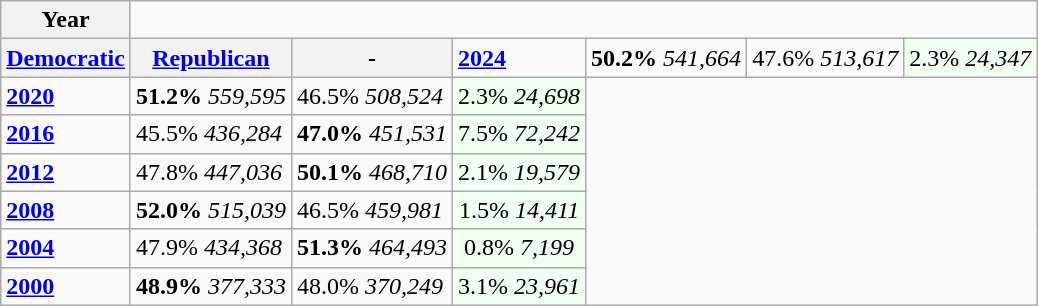<table class="wikitable floatright">
<tr>
<th>Year</th>
</tr>
<tr>
<th><a href='#'>Democratic</a></th>
<th><a href='#'>Republican</a></th>
<th>-</th>
<td><strong><a href='#'>2024</a></strong></td>
<td><strong>50.2%</strong> <em>541,664</em></td>
<td>47.6% <em>513,617</em></td>
<td style="text-align:center; background:honeyDew;">2.3% <em>24,347</em></td>
</tr>
<tr>
<td><strong><a href='#'>2020</a></strong></td>
<td><strong>51.2%</strong> <em>559,595</em></td>
<td>46.5% <em>508,524</em></td>
<td style="text-align:center; background:honeyDew;">2.3% <em>24,698</em></td>
</tr>
<tr>
<td><strong><a href='#'>2016</a></strong></td>
<td>45.5% <em>436,284</em></td>
<td><strong>47.0%</strong> <em>451,531</em></td>
<td style="text-align:center; background:honeyDew;">7.5% <em>72,242</em></td>
</tr>
<tr>
<td><strong><a href='#'>2012</a></strong></td>
<td>47.8% <em>447,036</em></td>
<td><strong>50.1%</strong> <em>468,710</em></td>
<td style="text-align:center; background:honeyDew;">2.1% <em>19,579</em></td>
</tr>
<tr>
<td><strong><a href='#'>2008</a></strong></td>
<td><strong>52.0%</strong> <em>515,039</em></td>
<td>46.5% <em>459,981</em></td>
<td style="text-align:center; background:honeyDew;">1.5% <em>14,411</em></td>
</tr>
<tr>
<td><strong><a href='#'>2004</a></strong></td>
<td>47.9% <em>434,368</em></td>
<td><strong>51.3%</strong> <em>464,493</em></td>
<td style="text-align:center; background:honeyDew;">0.8% <em>7,199</em></td>
</tr>
<tr>
<td><strong><a href='#'>2000</a></strong></td>
<td><strong>48.9%</strong> <em>377,333</em></td>
<td>48.0% <em>370,249</em></td>
<td style="text-align:center; background:honeyDew;">3.1% <em>23,961</em></td>
</tr>
</table>
